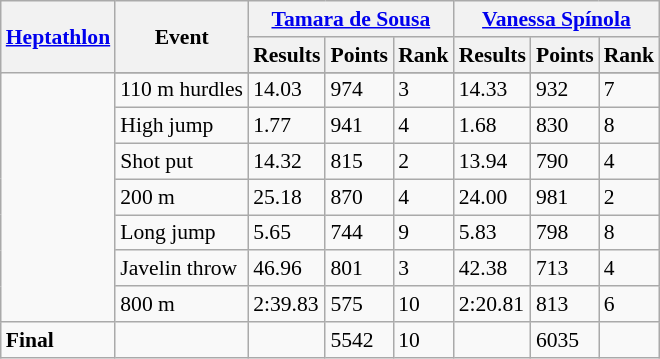<table class="wikitable" style="font-size:90%">
<tr>
<th rowspan=2><a href='#'>Heptathlon</a></th>
<th rowspan=2>Event</th>
<th colspan=3><a href='#'>Tamara de Sousa</a></th>
<th colspan=3><a href='#'>Vanessa Spínola</a></th>
</tr>
<tr>
<th>Results</th>
<th>Points</th>
<th>Rank</th>
<th>Results</th>
<th>Points</th>
<th>Rank</th>
</tr>
<tr>
<td rowspan=8></td>
</tr>
<tr>
<td>110 m hurdles</td>
<td>14.03</td>
<td>974</td>
<td>3</td>
<td>14.33</td>
<td>932</td>
<td>7</td>
</tr>
<tr>
<td>High jump</td>
<td>1.77</td>
<td>941</td>
<td>4</td>
<td>1.68</td>
<td>830</td>
<td>8</td>
</tr>
<tr>
<td>Shot put</td>
<td>14.32</td>
<td>815</td>
<td>2</td>
<td>13.94</td>
<td>790</td>
<td>4</td>
</tr>
<tr>
<td>200 m</td>
<td>25.18</td>
<td>870</td>
<td>4</td>
<td>24.00</td>
<td>981</td>
<td>2</td>
</tr>
<tr>
<td>Long jump</td>
<td>5.65</td>
<td>744</td>
<td>9</td>
<td>5.83</td>
<td>798</td>
<td>8</td>
</tr>
<tr>
<td>Javelin throw</td>
<td>46.96</td>
<td>801</td>
<td>3</td>
<td>42.38</td>
<td>713</td>
<td>4</td>
</tr>
<tr>
<td>800 m</td>
<td>2:39.83</td>
<td>575</td>
<td>10</td>
<td>2:20.81</td>
<td>813</td>
<td>6</td>
</tr>
<tr>
<td><strong>Final</strong></td>
<td></td>
<td align=center></td>
<td>5542</td>
<td>10</td>
<td align=center></td>
<td>6035</td>
<td></td>
</tr>
</table>
